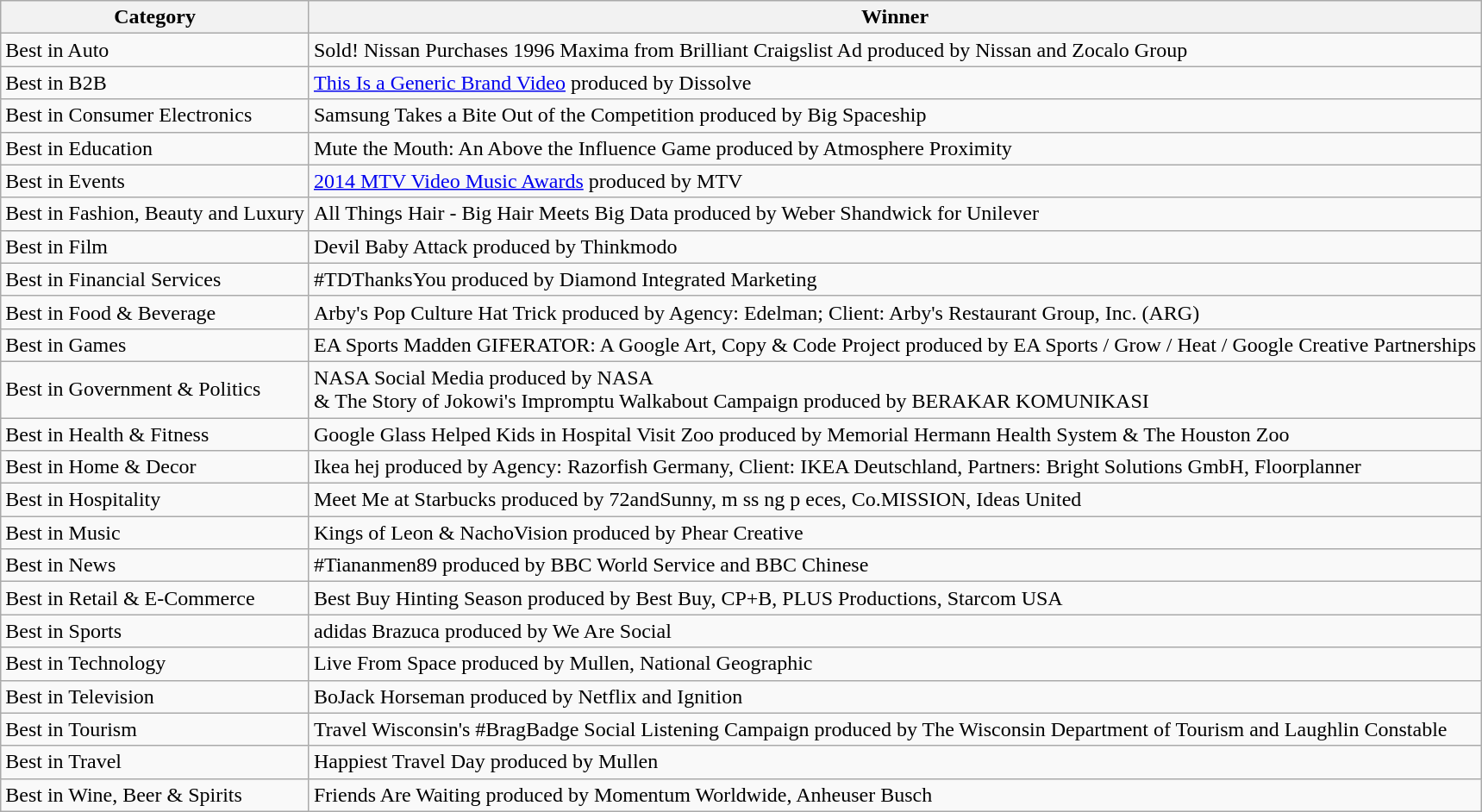<table class="wikitable">
<tr>
<th>Category</th>
<th>Winner</th>
</tr>
<tr>
<td>Best in Auto</td>
<td>Sold! Nissan Purchases 1996 Maxima from Brilliant Craigslist Ad produced by Nissan and Zocalo Group</td>
</tr>
<tr>
<td>Best in B2B</td>
<td><a href='#'>This Is a Generic Brand Video</a> produced by Dissolve</td>
</tr>
<tr>
<td>Best in Consumer Electronics</td>
<td>Samsung Takes a Bite Out of the Competition produced by Big Spaceship</td>
</tr>
<tr>
<td>Best in Education</td>
<td>Mute the Mouth: An Above the Influence Game produced by Atmosphere Proximity</td>
</tr>
<tr>
<td>Best in Events</td>
<td><a href='#'>2014 MTV Video Music Awards</a> produced by MTV</td>
</tr>
<tr>
<td>Best in Fashion, Beauty and Luxury</td>
<td>All Things Hair - Big Hair Meets Big Data produced by Weber Shandwick for Unilever</td>
</tr>
<tr>
<td>Best in Film</td>
<td>Devil Baby Attack produced by Thinkmodo</td>
</tr>
<tr>
<td>Best in Financial Services</td>
<td>#TDThanksYou produced by Diamond Integrated Marketing</td>
</tr>
<tr>
<td>Best in Food & Beverage</td>
<td>Arby's Pop Culture Hat Trick produced by Agency: Edelman; Client: Arby's Restaurant Group, Inc. (ARG)</td>
</tr>
<tr>
<td>Best in Games</td>
<td>EA Sports Madden GIFERATOR: A Google Art, Copy & Code Project produced by EA Sports / Grow / Heat / Google Creative Partnerships</td>
</tr>
<tr>
<td>Best in Government & Politics</td>
<td>NASA Social Media produced by NASA<br>& The Story of Jokowi's Impromptu Walkabout Campaign produced by BERAKAR KOMUNIKASI</td>
</tr>
<tr>
<td>Best in Health & Fitness</td>
<td>Google Glass Helped Kids in Hospital Visit Zoo produced by Memorial Hermann Health System & The Houston Zoo</td>
</tr>
<tr>
<td>Best in Home & Decor</td>
<td>Ikea hej produced by Agency: Razorfish Germany, Client: IKEA Deutschland, Partners: Bright Solutions GmbH, Floorplanner</td>
</tr>
<tr>
<td>Best in Hospitality</td>
<td>Meet Me at Starbucks produced by 72andSunny, m ss ng p eces, Co.MISSION, Ideas United</td>
</tr>
<tr>
<td>Best in Music</td>
<td>Kings of Leon & NachoVision produced by Phear Creative</td>
</tr>
<tr>
<td>Best in News</td>
<td>#Tiananmen89 produced by BBC World Service and BBC Chinese</td>
</tr>
<tr>
<td>Best in Retail & E-Commerce</td>
<td>Best Buy Hinting Season produced by Best Buy, CP+B, PLUS Productions, Starcom USA</td>
</tr>
<tr>
<td>Best in Sports</td>
<td>adidas Brazuca produced by We Are Social</td>
</tr>
<tr>
<td>Best in Technology</td>
<td>Live From Space produced by Mullen, National Geographic</td>
</tr>
<tr>
<td>Best in Television</td>
<td>BoJack Horseman produced by Netflix and Ignition</td>
</tr>
<tr>
<td>Best in Tourism</td>
<td>Travel Wisconsin's #BragBadge Social Listening Campaign produced by The Wisconsin Department of Tourism and Laughlin Constable</td>
</tr>
<tr>
<td>Best in Travel</td>
<td>Happiest Travel Day produced by Mullen</td>
</tr>
<tr>
<td>Best in Wine, Beer & Spirits</td>
<td>Friends Are Waiting produced by Momentum Worldwide, Anheuser Busch</td>
</tr>
</table>
